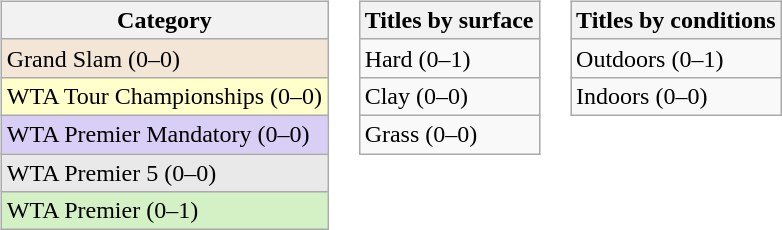<table>
<tr>
<td valign=top><br><table class=wikitable>
<tr>
<th>Category</th>
</tr>
<tr bgcolor=#f3e6d7>
<td>Grand Slam (0–0)</td>
</tr>
<tr bgcolor=ffffcc>
<td>WTA Tour Championships (0–0)</td>
</tr>
<tr bgcolor=#D8CEF6>
<td>WTA Premier Mandatory (0–0)</td>
</tr>
<tr bgcolor=#e9e9e9>
<td>WTA Premier 5 (0–0)</td>
</tr>
<tr bgcolor=#d4f1c5>
<td>WTA Premier (0–1)</td>
</tr>
</table>
</td>
<td valign=top><br><table class=wikitable>
<tr>
<th>Titles by surface</th>
</tr>
<tr>
<td>Hard (0–1)</td>
</tr>
<tr>
<td>Clay (0–0)</td>
</tr>
<tr>
<td>Grass (0–0)</td>
</tr>
</table>
</td>
<td valign=top><br><table class=wikitable>
<tr>
<th>Titles by conditions</th>
</tr>
<tr>
<td>Outdoors (0–1)</td>
</tr>
<tr>
<td>Indoors (0–0)</td>
</tr>
</table>
</td>
</tr>
</table>
